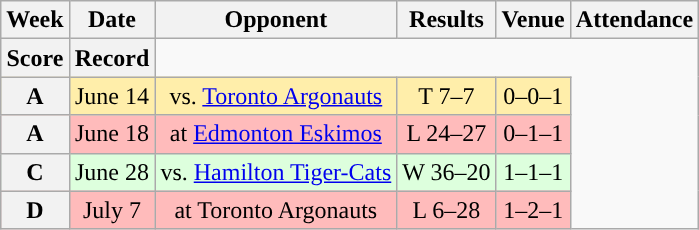<table class="wikitable" style="text-align:center">
<tr>
<th>Week</th>
<th>Date</th>
<th>Opponent</th>
<th>Results</th>
<th>Venue</th>
<th>Attendance</th>
</tr>
<tr>
<th>Score</th>
<th>Record</th>
</tr>
<tr style="background:#ffeeaa">
<th>A</th>
<td>June 14</td>
<td>vs. <a href='#'>Toronto Argonauts</a></td>
<td>T 7–7</td>
<td>0–0–1</td>
</tr>
<tr style="background:#ffbbbb">
<th>A</th>
<td>June 18</td>
<td>at <a href='#'>Edmonton Eskimos</a></td>
<td>L 24–27</td>
<td>0–1–1</td>
</tr>
<tr style="background:#ddffdd">
<th>C</th>
<td>June 28</td>
<td>vs. <a href='#'>Hamilton Tiger-Cats</a></td>
<td>W 36–20</td>
<td>1–1–1</td>
</tr>
<tr style="background:#ffbbbb">
<th>D</th>
<td>July 7</td>
<td>at Toronto Argonauts</td>
<td>L 6–28</td>
<td>1–2–1</td>
</tr>
</table>
